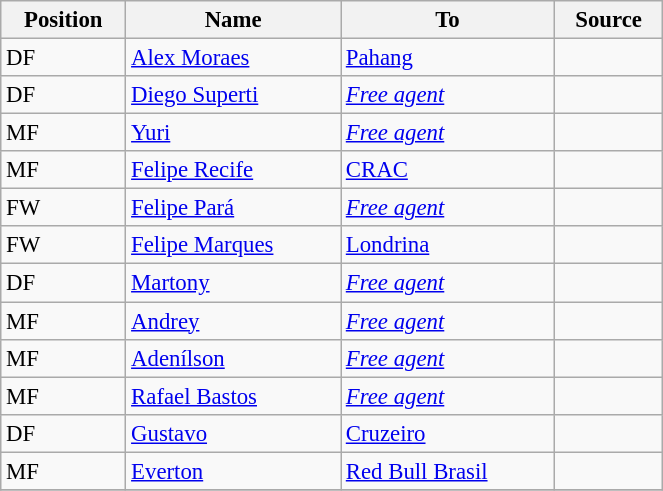<table class="wikitable" style="width:100px; font-size:95%; width:35%">
<tr>
<th style="background:#00000; color:black; text-align:center;">Position</th>
<th style="background:#00000; color:black; text-align:center;">Name</th>
<th style="background:#00000; color:black; text-align:center;">To</th>
<th style="background:#00000; color:black; text-align:center;">Source</th>
</tr>
<tr>
<td>DF</td>
<td><a href='#'>Alex Moraes</a></td>
<td> <a href='#'>Pahang</a></td>
<td></td>
</tr>
<tr>
<td>DF</td>
<td><a href='#'>Diego Superti</a></td>
<td><em><a href='#'>Free agent</a></em></td>
<td></td>
</tr>
<tr>
<td>MF</td>
<td><a href='#'>Yuri</a></td>
<td><em><a href='#'>Free agent</a></em></td>
<td></td>
</tr>
<tr>
<td>MF</td>
<td><a href='#'>Felipe Recife</a> </td>
<td> <a href='#'>CRAC</a></td>
<td></td>
</tr>
<tr>
<td>FW</td>
<td><a href='#'>Felipe Pará</a></td>
<td><em><a href='#'>Free agent</a></em></td>
<td></td>
</tr>
<tr>
<td>FW</td>
<td><a href='#'>Felipe Marques</a></td>
<td> <a href='#'>Londrina</a></td>
<td></td>
</tr>
<tr>
<td>DF</td>
<td><a href='#'>Martony</a></td>
<td><em><a href='#'>Free agent</a></em></td>
<td></td>
</tr>
<tr>
<td>MF</td>
<td><a href='#'>Andrey</a></td>
<td><em><a href='#'>Free agent</a></em></td>
<td></td>
</tr>
<tr>
<td>MF</td>
<td><a href='#'>Adenílson</a></td>
<td><em><a href='#'>Free agent</a></em></td>
<td></td>
</tr>
<tr>
<td>MF</td>
<td><a href='#'>Rafael Bastos</a></td>
<td><em><a href='#'>Free agent</a></em></td>
<td></td>
</tr>
<tr>
<td>DF</td>
<td><a href='#'>Gustavo</a></td>
<td> <a href='#'>Cruzeiro</a></td>
<td></td>
</tr>
<tr>
<td>MF</td>
<td><a href='#'>Everton</a> </td>
<td> <a href='#'>Red Bull Brasil</a></td>
<td></td>
</tr>
<tr>
</tr>
</table>
